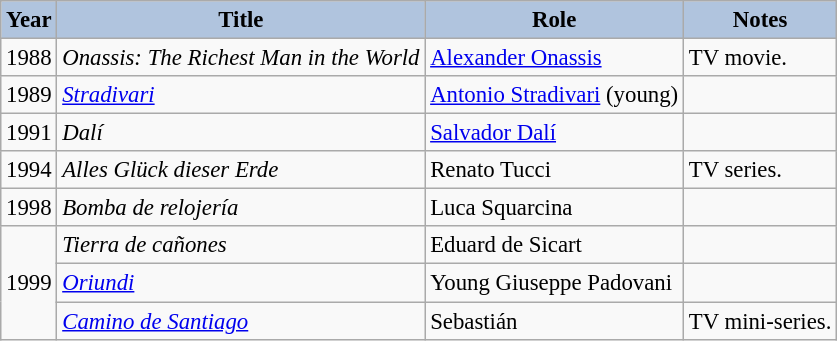<table class="wikitable" style="font-size:95%">
<tr style="text-align:center;">
<th style="background:#B0C4DE;">Year</th>
<th style="background:#B0C4DE;">Title</th>
<th style="background:#B0C4DE;">Role</th>
<th style="background:#B0C4DE;">Notes</th>
</tr>
<tr>
<td>1988</td>
<td><em>Onassis: The Richest Man in the World</em></td>
<td><a href='#'>Alexander Onassis</a></td>
<td>TV movie.</td>
</tr>
<tr>
<td>1989</td>
<td><em><a href='#'>Stradivari</a></em></td>
<td><a href='#'>Antonio Stradivari</a> (young)</td>
<td></td>
</tr>
<tr>
<td>1991</td>
<td><em>Dalí</em></td>
<td><a href='#'>Salvador Dalí</a></td>
<td></td>
</tr>
<tr>
<td>1994</td>
<td><em>Alles Glück dieser Erde</em></td>
<td>Renato Tucci</td>
<td>TV series.</td>
</tr>
<tr>
<td>1998</td>
<td><em>Bomba de relojería</em></td>
<td>Luca Squarcina</td>
<td></td>
</tr>
<tr>
<td rowspan="3">1999</td>
<td><em>Tierra de cañones</em></td>
<td>Eduard de Sicart</td>
<td></td>
</tr>
<tr>
<td><em><a href='#'>Oriundi</a></em></td>
<td>Young Giuseppe Padovani</td>
<td></td>
</tr>
<tr>
<td><em><a href='#'>Camino de Santiago</a></em></td>
<td>Sebastián</td>
<td>TV mini-series.</td>
</tr>
</table>
